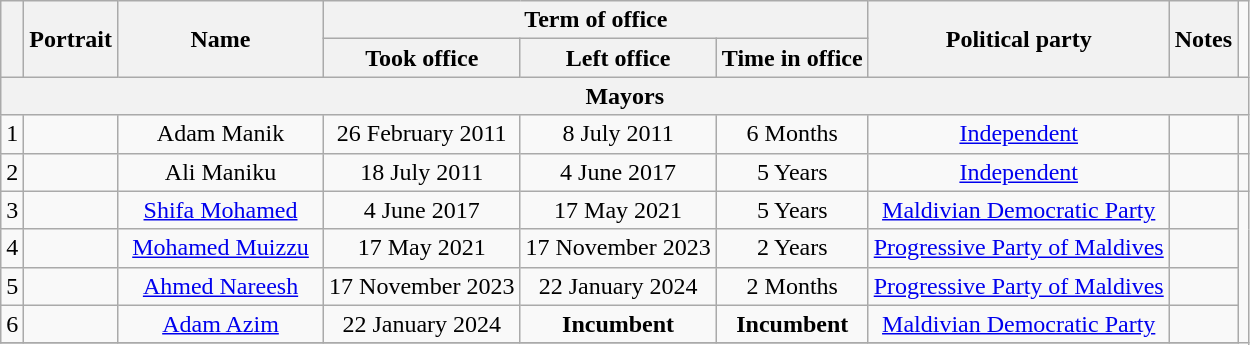<table class="wikitable" style="text-align:center">
<tr>
<th rowspan=2></th>
<th rowspan=2>Portrait</th>
<th width=130 rowspan=2>Name</th>
<th colspan=3>Term of office</th>
<th colspan=1 rowspan=2>Political party</th>
<th rowspan=2>Notes</th>
</tr>
<tr>
<th>Took office</th>
<th>Left office</th>
<th>Time in office</th>
</tr>
<tr>
<th colspan="9">Mayors</th>
</tr>
<tr>
<td>1</td>
<td></td>
<td>Adam Manik</td>
<td>26 February 2011</td>
<td>8 July 2011</td>
<td>6 Months</td>
<td><a href='#'>Independent</a></td>
<td></td>
</tr>
<tr>
<td>2</td>
<td></td>
<td>Ali Maniku</td>
<td>18 July 2011</td>
<td>4 June 2017</td>
<td>5 Years</td>
<td><a href='#'>Independent</a></td>
<td></td>
<td></td>
</tr>
<tr>
<td>3</td>
<td></td>
<td><a href='#'>Shifa Mohamed</a></td>
<td>4 June 2017</td>
<td>17 May 2021</td>
<td>5 Years</td>
<td><a href='#'>Maldivian Democratic Party</a></td>
<td></td>
</tr>
<tr>
<td>4</td>
<td></td>
<td><a href='#'>Mohamed Muizzu</a></td>
<td>17 May 2021</td>
<td>17 November 2023</td>
<td>2 Years</td>
<td><a href='#'>Progressive Party of Maldives</a></td>
<td></td>
</tr>
<tr>
<td>5</td>
<td></td>
<td><a href='#'>Ahmed Nareesh</a></td>
<td>17 November 2023</td>
<td>22 January 2024</td>
<td>2 Months</td>
<td><a href='#'>Progressive Party of Maldives</a></td>
<td></td>
</tr>
<tr>
<td>6</td>
<td></td>
<td><a href='#'>Adam Azim</a></td>
<td>22 January 2024</td>
<td><strong>Incumbent</strong></td>
<td><strong>Incumbent</strong></td>
<td><a href='#'>Maldivian Democratic Party</a></td>
<td></td>
</tr>
<tr>
</tr>
</table>
